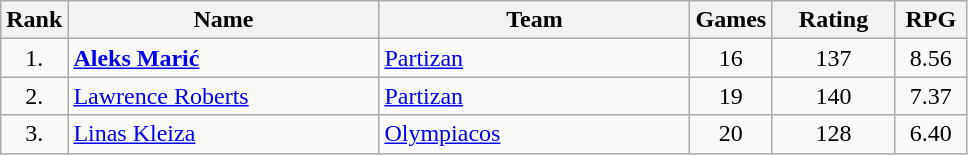<table class="wikitable sortable" style="text-align: center;">
<tr>
<th>Rank</th>
<th width=200>Name</th>
<th width=200>Team</th>
<th>Games</th>
<th width=75>Rating</th>
<th width=40>RPG</th>
</tr>
<tr>
<td>1.</td>
<td align="left"> <strong><a href='#'>Aleks Marić</a></strong></td>
<td align="left"> <a href='#'>Partizan</a></td>
<td>16</td>
<td>137</td>
<td>8.56</td>
</tr>
<tr>
<td>2.</td>
<td align="left"> <a href='#'>Lawrence Roberts</a></td>
<td align="left"> <a href='#'>Partizan</a></td>
<td>19</td>
<td>140</td>
<td>7.37</td>
</tr>
<tr>
<td>3.</td>
<td align="left"> <a href='#'>Linas Kleiza</a></td>
<td align="left"> <a href='#'>Olympiacos</a></td>
<td>20</td>
<td>128</td>
<td>6.40</td>
</tr>
</table>
